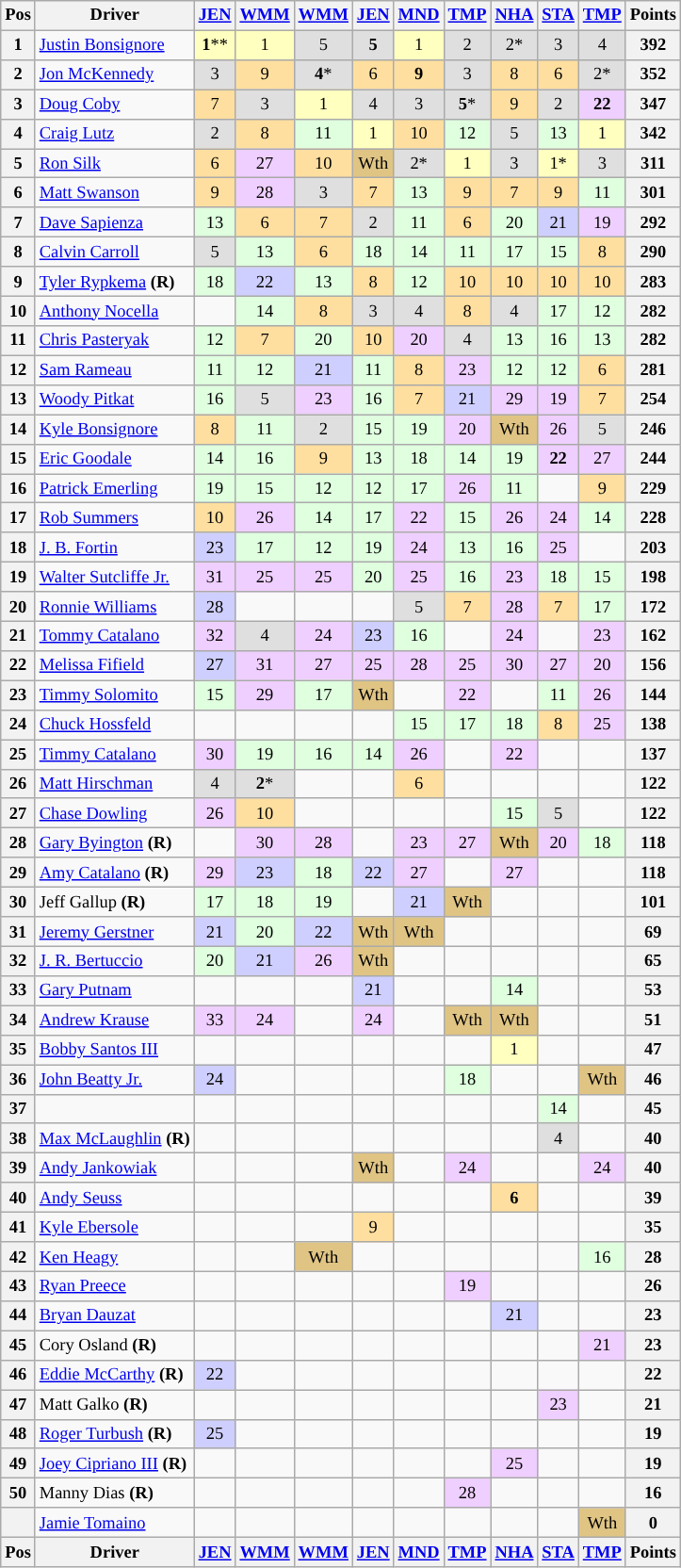<table class="wikitable" style="font-size:77%; text-align:center;">
<tr>
<th valign="middle">Pos</th>
<th valign="middle">Driver</th>
<th><a href='#'>JEN</a></th>
<th><a href='#'>WMM</a></th>
<th><a href='#'>WMM</a></th>
<th><a href='#'>JEN</a></th>
<th><a href='#'>MND</a></th>
<th><a href='#'>TMP</a></th>
<th><a href='#'>NHA</a></th>
<th><a href='#'>STA</a></th>
<th><a href='#'>TMP</a></th>
<th valign="middle">Points</th>
</tr>
<tr>
<th>1</th>
<td align="left"><a href='#'>Justin Bonsignore</a></td>
<td style="background:#FFFFBF;"><strong>1</strong>**</td>
<td style="background:#FFFFBF;">1</td>
<td style="background:#DFDFDF;">5</td>
<td style="background:#DFDFDF;"><strong>5</strong></td>
<td style="background:#FFFFBF;">1</td>
<td style="background:#DFDFDF;">2</td>
<td style="background:#DFDFDF;">2*</td>
<td style="background:#DFDFDF;">3</td>
<td style="background:#DFDFDF;">4</td>
<th>392</th>
</tr>
<tr>
<th>2</th>
<td align="left"><a href='#'>Jon McKennedy</a></td>
<td style="background:#DFDFDF;">3</td>
<td style="background:#FFDF9F;">9</td>
<td style="background:#DFDFDF;"><strong>4</strong>*</td>
<td style="background:#FFDF9F;">6</td>
<td style="background:#FFDF9F;"><strong>9</strong></td>
<td style="background:#DFDFDF;">3</td>
<td style="background:#FFDF9F;">8</td>
<td style="background:#FFDF9F;">6</td>
<td style="background:#DFDFDF;">2*</td>
<th>352</th>
</tr>
<tr>
<th>3</th>
<td align="left"><a href='#'>Doug Coby</a></td>
<td style="background:#FFDF9F;">7</td>
<td style="background:#DFDFDF;">3</td>
<td style="background:#FFFFBF;">1</td>
<td style="background:#DFDFDF;">4</td>
<td style="background:#DFDFDF;">3</td>
<td style="background:#DFDFDF;"><strong>5</strong>*</td>
<td style="background:#FFDF9F;">9</td>
<td style="background:#DFDFDF;">2</td>
<td style="background:#EFCFFF;"><strong>22</strong></td>
<th>347</th>
</tr>
<tr>
<th>4</th>
<td align="left"><a href='#'>Craig Lutz</a></td>
<td style="background:#DFDFDF;">2</td>
<td style="background:#FFDF9F;">8</td>
<td style="background:#DFFFDF;">11</td>
<td style="background:#FFFFBF;">1</td>
<td style="background:#FFDF9F;">10</td>
<td style="background:#DFFFDF;">12</td>
<td style="background:#DFDFDF;">5</td>
<td style="background:#DFFFDF;">13</td>
<td style="background:#FFFFBF;">1</td>
<th>342</th>
</tr>
<tr>
<th>5</th>
<td align="left"><a href='#'>Ron Silk</a></td>
<td style="background:#FFDF9F;">6</td>
<td style="background:#EFCFFF;">27</td>
<td style="background:#FFDF9F;">10</td>
<td style="background:#DFC484;">Wth</td>
<td style="background:#DFDFDF;">2*</td>
<td style="background:#FFFFBF;">1</td>
<td style="background:#DFDFDF;">3</td>
<td style="background:#FFFFBF;">1*</td>
<td style="background:#DFDFDF;">3</td>
<th>311</th>
</tr>
<tr>
<th>6</th>
<td align="left"><a href='#'>Matt Swanson</a></td>
<td style="background:#FFDF9F;">9</td>
<td style="background:#EFCFFF;">28</td>
<td style="background:#DFDFDF;">3</td>
<td style="background:#FFDF9F;">7</td>
<td style="background:#DFFFDF;">13</td>
<td style="background:#FFDF9F;">9</td>
<td style="background:#FFDF9F;">7</td>
<td style="background:#FFDF9F;">9</td>
<td style="background:#DFFFDF;">11</td>
<th>301</th>
</tr>
<tr>
<th>7</th>
<td align="left"><a href='#'>Dave Sapienza</a></td>
<td style="background:#DFFFDF;">13</td>
<td style="background:#FFDF9F;">6</td>
<td style="background:#FFDF9F;">7</td>
<td style="background:#DFDFDF;">2</td>
<td style="background:#DFFFDF;">11</td>
<td style="background:#FFDF9F;">6</td>
<td style="background:#DFFFDF;">20</td>
<td style="background:#CFCFFF;">21</td>
<td style="background:#EFCFFF;">19</td>
<th>292</th>
</tr>
<tr>
<th>8</th>
<td align="left"><a href='#'>Calvin Carroll</a></td>
<td style="background:#DFDFDF;">5</td>
<td style="background:#DFFFDF;">13</td>
<td style="background:#FFDF9F;">6</td>
<td style="background:#DFFFDF;">18</td>
<td style="background:#DFFFDF;">14</td>
<td style="background:#DFFFDF;">11</td>
<td style="background:#DFFFDF;">17</td>
<td style="background:#DFFFDF;">15</td>
<td style="background:#FFDF9F;">8</td>
<th>290</th>
</tr>
<tr>
<th>9</th>
<td align="left"><a href='#'>Tyler Rypkema</a> <strong>(R)</strong></td>
<td style="background:#DFFFDF;">18</td>
<td style="background:#CFCFFF;">22</td>
<td style="background:#DFFFDF;">13</td>
<td style="background:#FFDF9F;">8</td>
<td style="background:#DFFFDF;">12</td>
<td style="background:#FFDF9F;">10</td>
<td style="background:#FFDF9F;">10</td>
<td style="background:#FFDF9F;">10</td>
<td style="background:#FFDF9F;">10</td>
<th>283</th>
</tr>
<tr>
<th>10</th>
<td align="left"><a href='#'>Anthony Nocella</a></td>
<td></td>
<td style="background:#DFFFDF;">14</td>
<td style="background:#FFDF9F;">8</td>
<td style="background:#DFDFDF;">3</td>
<td style="background:#DFDFDF;">4</td>
<td style="background:#FFDF9F;">8</td>
<td style="background:#DFDFDF;">4</td>
<td style="background:#DFFFDF;">17</td>
<td style="background:#DFFFDF;">12</td>
<th>282</th>
</tr>
<tr>
<th>11</th>
<td align="left"><a href='#'>Chris Pasteryak</a></td>
<td style="background:#DFFFDF;">12</td>
<td style="background:#FFDF9F;">7</td>
<td style="background:#DFFFDF;">20</td>
<td style="background:#FFDF9F;">10</td>
<td style="background:#EFCFFF;">20</td>
<td style="background:#DFDFDF;">4</td>
<td style="background:#DFFFDF;">13</td>
<td style="background:#DFFFDF;">16</td>
<td style="background:#DFFFDF;">13</td>
<th>282</th>
</tr>
<tr>
<th>12</th>
<td align="left"><a href='#'>Sam Rameau</a></td>
<td style="background:#DFFFDF;">11</td>
<td style="background:#DFFFDF;">12</td>
<td style="background:#CFCFFF;">21</td>
<td style="background:#DFFFDF;">11</td>
<td style="background:#FFDF9F;">8</td>
<td style="background:#EFCFFF;">23</td>
<td style="background:#DFFFDF;">12</td>
<td style="background:#DFFFDF;">12</td>
<td style="background:#FFDF9F;">6</td>
<th>281</th>
</tr>
<tr>
<th>13</th>
<td align="left"><a href='#'>Woody Pitkat</a></td>
<td style="background:#DFFFDF;">16</td>
<td style="background:#DFDFDF;">5</td>
<td style="background:#EFCFFF;">23</td>
<td style="background:#DFFFDF;">16</td>
<td style="background:#FFDF9F;">7</td>
<td style="background:#CFCFFF;">21</td>
<td style="background:#EFCFFF;">29</td>
<td style="background:#EFCFFF;">19</td>
<td style="background:#FFDF9F;">7</td>
<th>254</th>
</tr>
<tr>
<th>14</th>
<td align="left"><a href='#'>Kyle Bonsignore</a></td>
<td style="background:#FFDF9F;">8</td>
<td style="background:#DFFFDF;">11</td>
<td style="background:#DFDFDF;">2</td>
<td style="background:#DFFFDF;">15</td>
<td style="background:#DFFFDF;">19</td>
<td style="background:#EFCFFF;">20</td>
<td style="background:#DFC484;">Wth</td>
<td style="background:#EFCFFF;">26</td>
<td style="background:#DFDFDF;">5</td>
<th>246</th>
</tr>
<tr>
<th>15</th>
<td align="left"><a href='#'>Eric Goodale</a></td>
<td style="background:#DFFFDF;">14</td>
<td style="background:#DFFFDF;">16</td>
<td style="background:#FFDF9F;">9</td>
<td style="background:#DFFFDF;">13</td>
<td style="background:#DFFFDF;">18</td>
<td style="background:#DFFFDF;">14</td>
<td style="background:#DFFFDF;">19</td>
<td style="background:#EFCFFF;"><strong>22</strong></td>
<td style="background:#EFCFFF;">27</td>
<th>244</th>
</tr>
<tr>
<th>16</th>
<td align="left"><a href='#'>Patrick Emerling</a></td>
<td style="background:#DFFFDF;">19</td>
<td style="background:#DFFFDF;">15</td>
<td style="background:#DFFFDF;">12</td>
<td style="background:#DFFFDF;">12</td>
<td style="background:#DFFFDF;">17</td>
<td style="background:#EFCFFF;">26</td>
<td style="background:#DFFFDF;">11</td>
<td></td>
<td style="background:#FFDF9F;">9</td>
<th>229</th>
</tr>
<tr>
<th>17</th>
<td align="left"><a href='#'>Rob Summers</a></td>
<td style="background:#FFDF9F;">10</td>
<td style="background:#EFCFFF;">26</td>
<td style="background:#DFFFDF;">14</td>
<td style="background:#DFFFDF;">17</td>
<td style="background:#EFCFFF;">22</td>
<td style="background:#DFFFDF;">15</td>
<td style="background:#EFCFFF;">26</td>
<td style="background:#EFCFFF;">24</td>
<td style="background:#DFFFDF;">14</td>
<th>228</th>
</tr>
<tr>
<th>18</th>
<td align="left"><a href='#'>J. B. Fortin</a></td>
<td style="background:#CFCFFF;">23</td>
<td style="background:#DFFFDF;">17</td>
<td style="background:#DFFFDF;">12</td>
<td style="background:#DFFFDF;">19</td>
<td style="background:#EFCFFF;">24</td>
<td style="background:#DFFFDF;">13</td>
<td style="background:#DFFFDF;">16</td>
<td style="background:#EFCFFF;">25</td>
<td></td>
<th>203</th>
</tr>
<tr>
<th>19</th>
<td align="left"><a href='#'>Walter Sutcliffe Jr.</a></td>
<td style="background:#EFCFFF;">31</td>
<td style="background:#EFCFFF;">25</td>
<td style="background:#EFCFFF;">25</td>
<td style="background:#DFFFDF;">20</td>
<td style="background:#EFCFFF;">25</td>
<td style="background:#DFFFDF;">16</td>
<td style="background:#EFCFFF;">23</td>
<td style="background:#DFFFDF;">18</td>
<td style="background:#DFFFDF;">15</td>
<th>198</th>
</tr>
<tr>
<th>20</th>
<td align="left"><a href='#'>Ronnie Williams</a></td>
<td style="background:#CFCFFF;">28</td>
<td></td>
<td></td>
<td></td>
<td style="background:#DFDFDF;">5</td>
<td style="background:#FFDF9F;">7</td>
<td style="background:#EFCFFF;">28</td>
<td style="background:#FFDF9F;">7</td>
<td style="background:#DFFFDF;">17</td>
<th>172</th>
</tr>
<tr>
<th>21</th>
<td align="left"><a href='#'>Tommy Catalano</a></td>
<td style="background:#EFCFFF;">32</td>
<td style="background:#DFDFDF;">4</td>
<td style="background:#EFCFFF;">24</td>
<td style="background:#CFCFFF;">23</td>
<td style="background:#DFFFDF;">16</td>
<td></td>
<td style="background:#EFCFFF;">24</td>
<td></td>
<td style="background:#EFCFFF;">23</td>
<th>162</th>
</tr>
<tr>
<th>22</th>
<td align="left"><a href='#'>Melissa Fifield</a></td>
<td style="background:#CFCFFF;">27</td>
<td style="background:#EFCFFF;">31</td>
<td style="background:#EFCFFF;">27</td>
<td style="background:#EFCFFF;">25</td>
<td style="background:#EFCFFF;">28</td>
<td style="background:#EFCFFF;">25</td>
<td style="background:#EFCFFF;">30</td>
<td style="background:#EFCFFF;">27</td>
<td style="background:#EFCFFF;">20</td>
<th>156</th>
</tr>
<tr>
<th>23</th>
<td align="left"><a href='#'>Timmy Solomito</a></td>
<td style="background:#DFFFDF;">15</td>
<td style="background:#EFCFFF;">29</td>
<td style="background:#DFFFDF;">17</td>
<td style="background:#DFC484;">Wth</td>
<td></td>
<td style="background:#EFCFFF;">22</td>
<td></td>
<td style="background:#DFFFDF;">11</td>
<td style="background:#EFCFFF;">26</td>
<th>144</th>
</tr>
<tr>
<th>24</th>
<td align="left"><a href='#'>Chuck Hossfeld</a></td>
<td></td>
<td></td>
<td></td>
<td></td>
<td style="background:#DFFFDF;">15</td>
<td style="background:#DFFFDF;">17</td>
<td style="background:#DFFFDF;">18</td>
<td style="background:#FFDF9F;">8</td>
<td style="background:#EFCFFF;">25</td>
<th>138</th>
</tr>
<tr>
<th>25</th>
<td align="left"><a href='#'>Timmy Catalano</a></td>
<td style="background:#EFCFFF;">30</td>
<td style="background:#DFFFDF;">19</td>
<td style="background:#DFFFDF;">16</td>
<td style="background:#DFFFDF;">14</td>
<td style="background:#EFCFFF;">26</td>
<td></td>
<td style="background:#EFCFFF;">22</td>
<td></td>
<td></td>
<th>137</th>
</tr>
<tr>
<th>26</th>
<td align="left"><a href='#'>Matt Hirschman</a></td>
<td style="background:#DFDFDF;">4</td>
<td style="background:#DFDFDF;"><strong>2</strong>*</td>
<td></td>
<td></td>
<td style="background:#FFDF9F;">6</td>
<td></td>
<td></td>
<td></td>
<td></td>
<th>122</th>
</tr>
<tr>
<th>27</th>
<td align="left"><a href='#'>Chase Dowling</a></td>
<td style="background:#EFCFFF;">26</td>
<td style="background:#FFDF9F;">10</td>
<td></td>
<td></td>
<td></td>
<td></td>
<td style="background:#DFFFDF;">15</td>
<td style="background:#DFDFDF;">5</td>
<td></td>
<th>122</th>
</tr>
<tr>
<th>28</th>
<td align="left"><a href='#'>Gary Byington</a> <strong>(R)</strong></td>
<td></td>
<td style="background:#EFCFFF;">30</td>
<td style="background:#EFCFFF;">28</td>
<td></td>
<td style="background:#EFCFFF;">23</td>
<td style="background:#EFCFFF;">27</td>
<td style="background:#DFC484;">Wth</td>
<td style="background:#EFCFFF;">20</td>
<td style="background:#DFFFDF;">18</td>
<th>118</th>
</tr>
<tr>
<th>29</th>
<td align="left"><a href='#'>Amy Catalano</a> <strong>(R)</strong></td>
<td style="background:#EFCFFF;">29</td>
<td style="background:#CFCFFF;">23</td>
<td style="background:#DFFFDF;">18</td>
<td style="background:#CFCFFF;">22</td>
<td style="background:#EFCFFF;">27</td>
<td></td>
<td style="background:#EFCFFF;">27</td>
<td></td>
<td></td>
<th>118</th>
</tr>
<tr>
<th>30</th>
<td align="left">Jeff Gallup <strong>(R)</strong></td>
<td style="background:#DFFFDF;">17</td>
<td style="background:#DFFFDF;">18</td>
<td style="background:#DFFFDF;">19</td>
<td></td>
<td style="background:#CFCFFF;">21</td>
<td style="background:#DFC484;">Wth</td>
<td></td>
<td></td>
<td></td>
<th>101</th>
</tr>
<tr>
<th>31</th>
<td align="left"><a href='#'>Jeremy Gerstner</a></td>
<td style="background:#CFCFFF;">21</td>
<td style="background:#DFFFDF;">20</td>
<td style="background:#CFCFFF;">22</td>
<td style="background:#DFC484;">Wth</td>
<td style="background:#DFC484;">Wth</td>
<td></td>
<td></td>
<td></td>
<td></td>
<th>69</th>
</tr>
<tr>
<th>32</th>
<td align="left"><a href='#'>J. R. Bertuccio</a></td>
<td style="background:#DFFFDF;">20</td>
<td style="background:#CFCFFF;">21</td>
<td style="background:#EFCFFF;">26</td>
<td style="background:#DFC484;">Wth</td>
<td></td>
<td></td>
<td></td>
<td></td>
<td></td>
<th>65</th>
</tr>
<tr>
<th>33</th>
<td align="left"><a href='#'>Gary Putnam</a></td>
<td></td>
<td></td>
<td></td>
<td style="background:#CFCFFF;">21</td>
<td></td>
<td></td>
<td style="background:#DFFFDF;">14</td>
<td></td>
<td></td>
<th>53</th>
</tr>
<tr>
<th>34</th>
<td align="left"><a href='#'>Andrew Krause</a></td>
<td style="background:#EFCFFF;">33</td>
<td style="background:#EFCFFF;">24</td>
<td></td>
<td style="background:#EFCFFF;">24</td>
<td></td>
<td style="background:#DFC484;">Wth</td>
<td style="background:#DFC484;">Wth</td>
<td></td>
<td></td>
<th>51</th>
</tr>
<tr>
<th>35</th>
<td align="left"><a href='#'>Bobby Santos III</a></td>
<td></td>
<td></td>
<td></td>
<td></td>
<td></td>
<td></td>
<td style="background:#FFFFBF;">1</td>
<td></td>
<td></td>
<th>47</th>
</tr>
<tr>
<th>36</th>
<td align="left"><a href='#'>John Beatty Jr.</a></td>
<td style="background:#CFCFFF;">24</td>
<td></td>
<td></td>
<td></td>
<td></td>
<td style="background:#DFFFDF;">18</td>
<td></td>
<td></td>
<td style="background:#DFC484;">Wth</td>
<th>46</th>
</tr>
<tr>
<th>37</th>
<td align="left"></td>
<td></td>
<td></td>
<td></td>
<td></td>
<td></td>
<td></td>
<td></td>
<td style="background:#DFFFDF;">14</td>
<td></td>
<th>45</th>
</tr>
<tr>
<th>38</th>
<td align="left"><a href='#'>Max McLaughlin</a> <strong>(R)</strong></td>
<td></td>
<td></td>
<td></td>
<td></td>
<td></td>
<td></td>
<td></td>
<td style="background:#DFDFDF;">4</td>
<td></td>
<th>40</th>
</tr>
<tr>
<th>39</th>
<td align="left"><a href='#'>Andy Jankowiak</a></td>
<td></td>
<td></td>
<td></td>
<td style="background:#DFC484;">Wth</td>
<td></td>
<td style="background:#EFCFFF;">24</td>
<td></td>
<td></td>
<td style="background:#EFCFFF;">24</td>
<th>40</th>
</tr>
<tr>
<th>40</th>
<td align="left"><a href='#'>Andy Seuss</a></td>
<td></td>
<td></td>
<td></td>
<td></td>
<td></td>
<td></td>
<td style="background:#FFDF9F;"><strong>6</strong></td>
<td></td>
<td></td>
<th>39</th>
</tr>
<tr>
<th>41</th>
<td align="left"><a href='#'>Kyle Ebersole</a></td>
<td></td>
<td></td>
<td></td>
<td style="background:#FFDF9F;">9</td>
<td></td>
<td></td>
<td></td>
<td></td>
<td></td>
<th>35</th>
</tr>
<tr>
<th>42</th>
<td align="left"><a href='#'>Ken Heagy</a></td>
<td></td>
<td></td>
<td style="background:#DFC484;">Wth</td>
<td></td>
<td></td>
<td></td>
<td></td>
<td></td>
<td style="background:#DFFFDF;">16</td>
<th>28</th>
</tr>
<tr>
<th>43</th>
<td align="left"><a href='#'>Ryan Preece</a></td>
<td></td>
<td></td>
<td></td>
<td></td>
<td></td>
<td style="background:#EFCFFF;">19</td>
<td></td>
<td></td>
<td></td>
<th>26</th>
</tr>
<tr>
<th>44</th>
<td align="left"><a href='#'>Bryan Dauzat</a></td>
<td></td>
<td></td>
<td></td>
<td></td>
<td></td>
<td></td>
<td style="background:#CFCFFF;">21</td>
<td></td>
<td></td>
<th>23</th>
</tr>
<tr>
<th>45</th>
<td align="left">Cory Osland <strong>(R)</strong></td>
<td></td>
<td></td>
<td></td>
<td></td>
<td></td>
<td></td>
<td></td>
<td></td>
<td style="background:#EFCFFF;">21</td>
<th>23</th>
</tr>
<tr>
<th>46</th>
<td align="left"><a href='#'>Eddie McCarthy</a> <strong>(R)</strong></td>
<td style="background:#CFCFFF;">22</td>
<td></td>
<td></td>
<td></td>
<td></td>
<td></td>
<td></td>
<td></td>
<td></td>
<th>22</th>
</tr>
<tr>
<th>47</th>
<td align="left">Matt Galko <strong>(R)</strong></td>
<td></td>
<td></td>
<td></td>
<td></td>
<td></td>
<td></td>
<td></td>
<td style="background:#EFCFFF;">23</td>
<td></td>
<th>21</th>
</tr>
<tr>
<th>48</th>
<td align="left"><a href='#'>Roger Turbush</a> <strong>(R)</strong></td>
<td style="background:#CFCFFF;">25</td>
<td></td>
<td></td>
<td></td>
<td></td>
<td></td>
<td></td>
<td></td>
<td></td>
<th>19</th>
</tr>
<tr>
<th>49</th>
<td align="left"><a href='#'>Joey Cipriano III</a> <strong>(R)</strong></td>
<td></td>
<td></td>
<td></td>
<td></td>
<td></td>
<td></td>
<td style="background:#EFCFFF;">25</td>
<td></td>
<td></td>
<th>19</th>
</tr>
<tr>
<th>50</th>
<td align="left">Manny Dias <strong>(R)</strong></td>
<td></td>
<td></td>
<td></td>
<td></td>
<td></td>
<td style="background:#EFCFFF;">28</td>
<td></td>
<td></td>
<td></td>
<th>16</th>
</tr>
<tr>
<th></th>
<td align="left"><a href='#'>Jamie Tomaino</a></td>
<td></td>
<td></td>
<td></td>
<td></td>
<td></td>
<td></td>
<td></td>
<td></td>
<td style="background:#DFC484;">Wth</td>
<th>0</th>
</tr>
<tr>
<th valign="middle">Pos</th>
<th valign="middle">Driver</th>
<th><a href='#'>JEN</a></th>
<th><a href='#'>WMM</a></th>
<th><a href='#'>WMM</a></th>
<th><a href='#'>JEN</a></th>
<th><a href='#'>MND</a></th>
<th><a href='#'>TMP</a></th>
<th><a href='#'>NHA</a></th>
<th><a href='#'>STA</a></th>
<th><a href='#'>TMP</a></th>
<th valign="middle">Points</th>
</tr>
</table>
